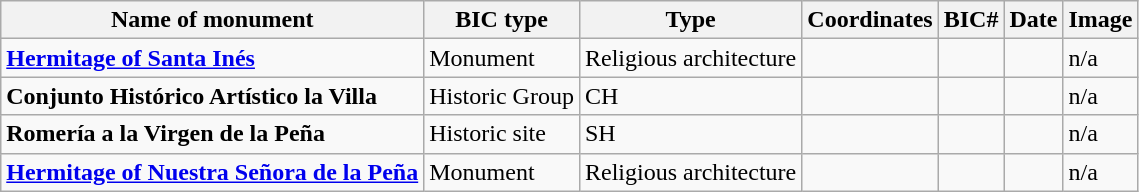<table class="wikitable">
<tr>
<th>Name of monument</th>
<th>BIC type</th>
<th>Type</th>
<th>Coordinates</th>
<th>BIC#</th>
<th>Date</th>
<th>Image</th>
</tr>
<tr>
<td><strong><a href='#'>Hermitage of Santa Inés</a></strong></td>
<td>Monument</td>
<td>Religious architecture</td>
<td></td>
<td></td>
<td></td>
<td>n/a</td>
</tr>
<tr>
<td><strong>Conjunto Histórico Artístico la Villa</strong></td>
<td>Historic Group</td>
<td>CH</td>
<td></td>
<td></td>
<td></td>
<td>n/a</td>
</tr>
<tr>
<td><strong> Romería a la Virgen de la Peña</strong></td>
<td>Historic site</td>
<td>SH</td>
<td></td>
<td></td>
<td></td>
<td>n/a</td>
</tr>
<tr>
<td><strong><a href='#'>Hermitage of Nuestra Señora de la Peña</a></strong></td>
<td>Monument</td>
<td>Religious architecture</td>
<td></td>
<td></td>
<td></td>
<td>n/a</td>
</tr>
</table>
